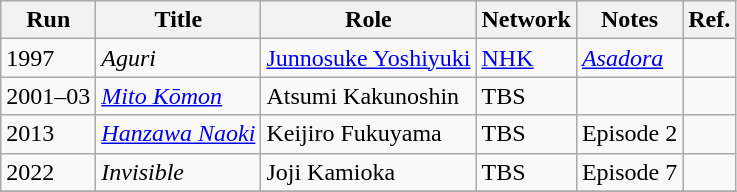<table class="wikitable">
<tr>
<th>Run</th>
<th>Title</th>
<th>Role</th>
<th>Network</th>
<th>Notes</th>
<th>Ref.</th>
</tr>
<tr>
<td>1997</td>
<td><em>Aguri</em></td>
<td><a href='#'>Junnosuke Yoshiyuki</a></td>
<td><a href='#'>NHK</a></td>
<td><em><a href='#'>Asadora</a></em></td>
<td></td>
</tr>
<tr>
<td>2001–03</td>
<td><em><a href='#'>Mito Kōmon</a></em></td>
<td>Atsumi Kakunoshin</td>
<td>TBS</td>
<td></td>
<td></td>
</tr>
<tr>
<td>2013</td>
<td><em><a href='#'>Hanzawa Naoki</a></em></td>
<td>Keijiro Fukuyama</td>
<td>TBS</td>
<td>Episode 2</td>
<td></td>
</tr>
<tr>
<td>2022</td>
<td><em>Invisible</em></td>
<td>Joji Kamioka</td>
<td>TBS</td>
<td>Episode 7</td>
<td></td>
</tr>
<tr>
</tr>
</table>
